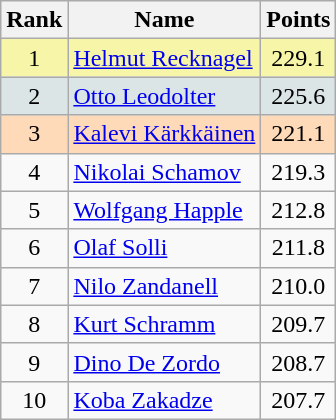<table class="wikitable sortable">
<tr>
<th align=Center>Rank</th>
<th>Name</th>
<th>Points</th>
</tr>
<tr style="background:#F7F6A8">
<td align=center>1</td>
<td> <a href='#'>Helmut Recknagel</a></td>
<td align=center>229.1</td>
</tr>
<tr style="background: #DCE5E5;">
<td align=center>2</td>
<td> <a href='#'>Otto Leodolter</a></td>
<td align=center>225.6</td>
</tr>
<tr style="background: #FFDAB9;">
<td align=center>3</td>
<td> <a href='#'>Kalevi Kärkkäinen</a></td>
<td align=center>221.1</td>
</tr>
<tr>
<td align=center>4</td>
<td> <a href='#'>Nikolai Schamov</a></td>
<td align=center>219.3</td>
</tr>
<tr>
<td align=center>5</td>
<td> <a href='#'>Wolfgang Happle</a></td>
<td align=center>212.8</td>
</tr>
<tr>
<td align=center>6</td>
<td> <a href='#'>Olaf Solli</a></td>
<td align=center>211.8</td>
</tr>
<tr>
<td align=center>7</td>
<td> <a href='#'>Nilo Zandanell</a></td>
<td align=center>210.0</td>
</tr>
<tr>
<td align=center>8</td>
<td> <a href='#'>Kurt Schramm</a></td>
<td align=center>209.7</td>
</tr>
<tr>
<td align=center>9</td>
<td> <a href='#'>Dino De Zordo</a></td>
<td align=center>208.7</td>
</tr>
<tr>
<td align=center>10</td>
<td> <a href='#'>Koba Zakadze</a></td>
<td align=center>207.7</td>
</tr>
</table>
